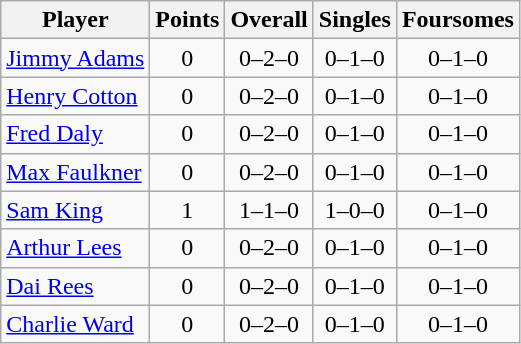<table class="wikitable sortable" style="text-align:center">
<tr>
<th>Player</th>
<th>Points</th>
<th>Overall</th>
<th>Singles</th>
<th>Foursomes</th>
</tr>
<tr>
<td align=left><a href='#'>Jimmy Adams</a></td>
<td>0</td>
<td>0–2–0</td>
<td>0–1–0</td>
<td>0–1–0</td>
</tr>
<tr>
<td align=left><a href='#'>Henry Cotton</a></td>
<td>0</td>
<td>0–2–0</td>
<td>0–1–0</td>
<td>0–1–0</td>
</tr>
<tr>
<td align=left><a href='#'>Fred Daly</a></td>
<td>0</td>
<td>0–2–0</td>
<td>0–1–0</td>
<td>0–1–0</td>
</tr>
<tr>
<td align=left><a href='#'>Max Faulkner</a></td>
<td>0</td>
<td>0–2–0</td>
<td>0–1–0</td>
<td>0–1–0</td>
</tr>
<tr>
<td align=left><a href='#'>Sam King</a></td>
<td>1</td>
<td>1–1–0</td>
<td>1–0–0</td>
<td>0–1–0</td>
</tr>
<tr>
<td align=left><a href='#'>Arthur Lees</a></td>
<td>0</td>
<td>0–2–0</td>
<td>0–1–0</td>
<td>0–1–0</td>
</tr>
<tr>
<td align=left><a href='#'>Dai Rees</a></td>
<td>0</td>
<td>0–2–0</td>
<td>0–1–0</td>
<td>0–1–0</td>
</tr>
<tr>
<td align=left><a href='#'>Charlie Ward</a></td>
<td>0</td>
<td>0–2–0</td>
<td>0–1–0</td>
<td>0–1–0</td>
</tr>
</table>
